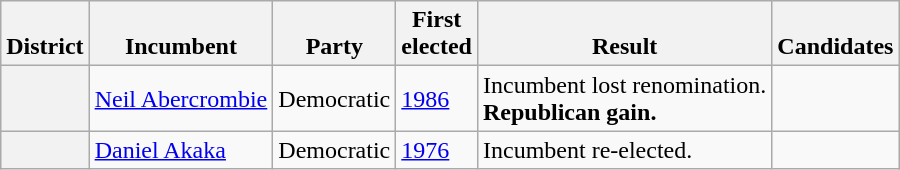<table class=wikitable>
<tr valign=bottom>
<th>District</th>
<th>Incumbent</th>
<th>Party</th>
<th>First<br>elected</th>
<th>Result</th>
<th>Candidates</th>
</tr>
<tr>
<th></th>
<td><a href='#'>Neil Abercrombie</a></td>
<td>Democratic</td>
<td><a href='#'>1986 </a></td>
<td>Incumbent lost renomination.<br><strong>Republican gain.</strong></td>
<td nowrap></td>
</tr>
<tr>
<th></th>
<td><a href='#'>Daniel Akaka</a></td>
<td>Democratic</td>
<td><a href='#'>1976</a></td>
<td>Incumbent re-elected.</td>
<td nowrap></td>
</tr>
</table>
